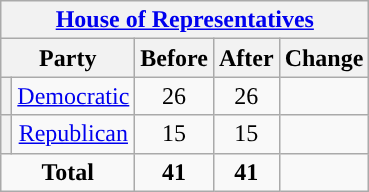<table class="wikitable" style="text-align:center;">
<tr>
<th colspan=5><a href='#'>House of Representatives</a></th>
</tr>
<tr>
<th colspan=2>Party</th>
<th>Before</th>
<th>After</th>
<th>Change</th>
</tr>
<tr>
<th style="background-color:"></th>
<td><a href='#'>Democratic</a></td>
<td>26</td>
<td>26</td>
<td></td>
</tr>
<tr>
<th style="background-color:"></th>
<td><a href='#'>Republican</a></td>
<td>15</td>
<td>15</td>
<td></td>
</tr>
<tr>
<td colspan=2><strong>Total</strong></td>
<td><strong>41</strong></td>
<td><strong>41</strong></td>
<td></td>
</tr>
</table>
